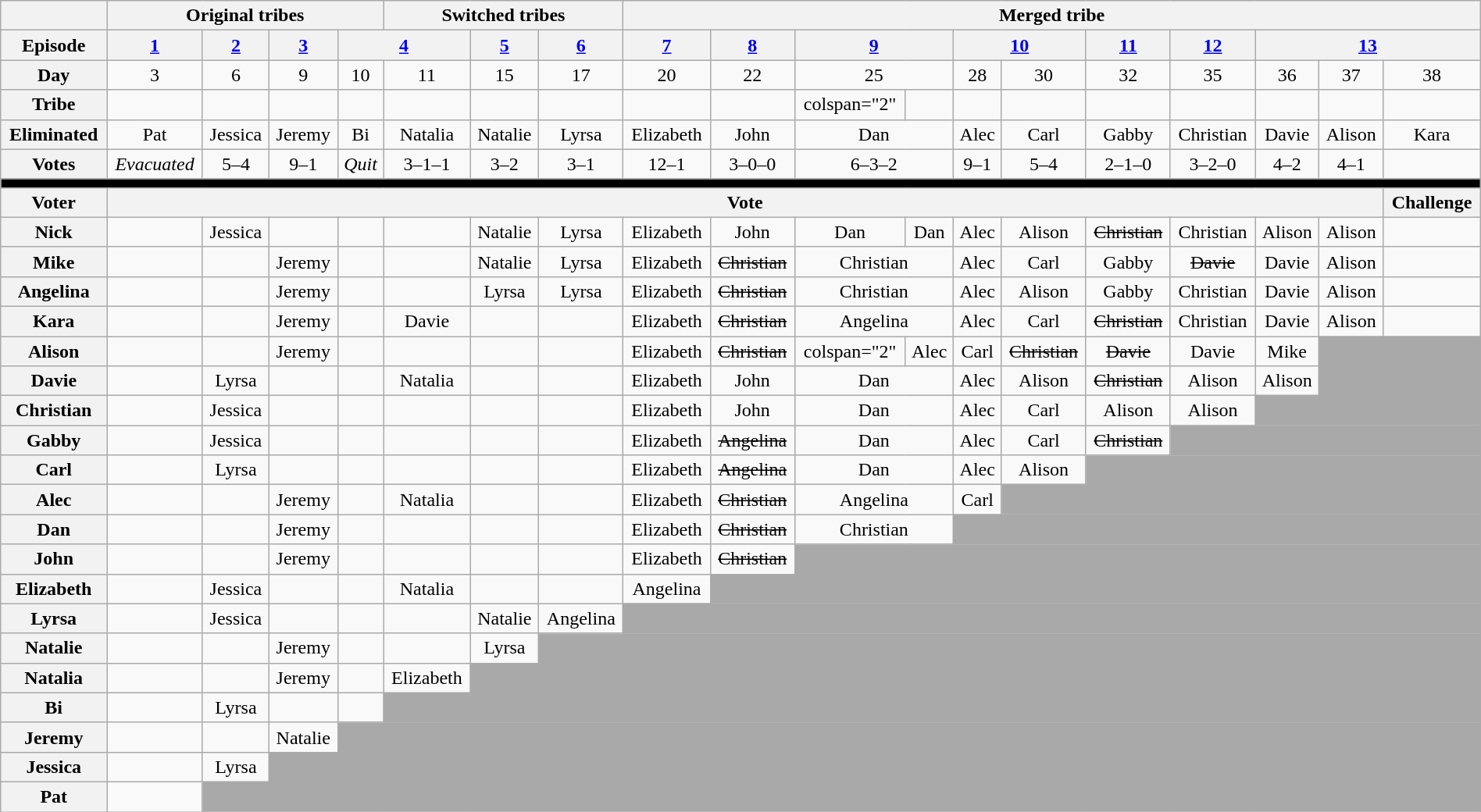<table class="wikitable" width=100% style="text-align:center;">
<tr>
<th></th>
<th colspan="4">Original tribes</th>
<th colspan="3">Switched tribes</th>
<th colspan="12">Merged tribe</th>
</tr>
<tr>
<th>Episode</th>
<th><a href='#'>1</a></th>
<th><a href='#'>2</a></th>
<th><a href='#'>3</a></th>
<th colspan=2><a href='#'>4</a></th>
<th><a href='#'>5</a></th>
<th><a href='#'>6</a></th>
<th><a href='#'>7</a></th>
<th><a href='#'>8</a></th>
<th colspan=2><a href='#'>9</a></th>
<th colspan=2><a href='#'>10</a></th>
<th><a href='#'>11</a></th>
<th><a href='#'>12</a></th>
<th colspan=3><a href='#'>13</a></th>
</tr>
<tr>
<th>Day</th>
<td>3</td>
<td>6</td>
<td>9</td>
<td>10</td>
<td>11</td>
<td>15</td>
<td>17</td>
<td>20</td>
<td>22</td>
<td colspan="2">25</td>
<td>28</td>
<td>30</td>
<td>32</td>
<td>35</td>
<td>36</td>
<td>37</td>
<td>38</td>
</tr>
<tr>
<th>Tribe</th>
<td></td>
<td></td>
<td></td>
<td></td>
<td></td>
<td></td>
<td></td>
<td></td>
<td></td>
<td>colspan="2" </td>
<td></td>
<td></td>
<td></td>
<td></td>
<td></td>
<td></td>
<td></td>
</tr>
<tr>
<th>Eliminated</th>
<td>Pat</td>
<td>Jessica</td>
<td>Jeremy</td>
<td>Bi</td>
<td>Natalia</td>
<td>Natalie</td>
<td>Lyrsa</td>
<td>Elizabeth</td>
<td>John</td>
<td colspan="2">Dan</td>
<td>Alec</td>
<td>Carl</td>
<td>Gabby</td>
<td>Christian</td>
<td>Davie</td>
<td>Alison</td>
<td>Kara</td>
</tr>
<tr>
<th>Votes</th>
<td><em>Evacuated</em></td>
<td>5–4</td>
<td>9–1</td>
<td><em>Quit</em></td>
<td>3–1–1</td>
<td>3–2</td>
<td>3–1</td>
<td>12–1</td>
<td>3–0–0</td>
<td colspan="2">6–3–2</td>
<td>9–1</td>
<td>5–4</td>
<td>2–1–0</td>
<td>3–2–0</td>
<td>4–2</td>
<td>4–1</td>
<td></td>
</tr>
<tr>
<th colspan="19" style="background:black;"></th>
</tr>
<tr>
<th>Voter</th>
<th colspan="17">Vote</th>
<th>Challenge</th>
</tr>
<tr>
<th>Nick</th>
<td></td>
<td>Jessica</td>
<td></td>
<td></td>
<td></td>
<td>Natalie</td>
<td>Lyrsa</td>
<td>Elizabeth</td>
<td>John</td>
<td>Dan</td>
<td>Dan</td>
<td>Alec</td>
<td>Alison</td>
<td><s>Christian</s></td>
<td>Christian</td>
<td>Alison</td>
<td>Alison</td>
<td></td>
</tr>
<tr>
<th>Mike</th>
<td></td>
<td></td>
<td>Jeremy</td>
<td></td>
<td></td>
<td>Natalie</td>
<td>Lyrsa</td>
<td>Elizabeth</td>
<td><s>Christian</s></td>
<td colspan="2">Christian</td>
<td>Alec</td>
<td>Carl</td>
<td>Gabby</td>
<td><s>Davie</s></td>
<td>Davie</td>
<td>Alison</td>
<td></td>
</tr>
<tr>
<th>Angelina</th>
<td></td>
<td></td>
<td>Jeremy</td>
<td></td>
<td></td>
<td>Lyrsa</td>
<td>Lyrsa</td>
<td>Elizabeth</td>
<td><s>Christian</s></td>
<td colspan="2">Christian</td>
<td>Alec</td>
<td>Alison</td>
<td>Gabby</td>
<td>Christian</td>
<td>Davie</td>
<td>Alison</td>
<td></td>
</tr>
<tr>
<th>Kara</th>
<td></td>
<td></td>
<td>Jeremy</td>
<td></td>
<td>Davie</td>
<td></td>
<td></td>
<td>Elizabeth</td>
<td><s>Christian</s></td>
<td colspan="2">Angelina</td>
<td>Alec</td>
<td>Carl</td>
<td><s>Christian</s></td>
<td>Christian</td>
<td>Davie</td>
<td>Alison</td>
<td></td>
</tr>
<tr>
<th>Alison</th>
<td></td>
<td></td>
<td>Jeremy</td>
<td></td>
<td></td>
<td></td>
<td></td>
<td>Elizabeth</td>
<td><s>Christian</s></td>
<td>colspan="2" </td>
<td>Alec</td>
<td>Carl</td>
<td><s>Christian</s></td>
<td><s>Davie</s></td>
<td>Davie</td>
<td>Mike</td>
<td colspan="6" style="background:darkgrey;"></td>
</tr>
<tr>
<th>Davie</th>
<td></td>
<td>Lyrsa</td>
<td></td>
<td></td>
<td>Natalia</td>
<td></td>
<td></td>
<td>Elizabeth</td>
<td>John</td>
<td colspan="2">Dan</td>
<td>Alec</td>
<td>Alison</td>
<td><s>Christian</s></td>
<td>Alison</td>
<td>Alison</td>
<td colspan="6" style="background:darkgrey;"></td>
</tr>
<tr>
<th>Christian</th>
<td></td>
<td>Jessica</td>
<td></td>
<td></td>
<td></td>
<td></td>
<td></td>
<td>Elizabeth</td>
<td>John</td>
<td colspan="2">Dan</td>
<td>Alec</td>
<td>Carl</td>
<td>Alison</td>
<td>Alison</td>
<td colspan="7" style="background:darkgrey;"></td>
</tr>
<tr>
<th>Gabby</th>
<td></td>
<td>Jessica</td>
<td></td>
<td></td>
<td></td>
<td></td>
<td></td>
<td>Elizabeth</td>
<td><s>Angelina</s></td>
<td colspan="2">Dan</td>
<td>Alec</td>
<td>Carl</td>
<td><s>Christian</s></td>
<td colspan="8" style="background:darkgrey;"></td>
</tr>
<tr>
<th>Carl</th>
<td></td>
<td>Lyrsa</td>
<td></td>
<td></td>
<td></td>
<td></td>
<td></td>
<td>Elizabeth</td>
<td><s>Angelina</s></td>
<td colspan="2">Dan</td>
<td>Alec</td>
<td>Alison</td>
<td colspan="9" style="background:darkgrey;"></td>
</tr>
<tr>
<th>Alec</th>
<td></td>
<td></td>
<td>Jeremy</td>
<td></td>
<td>Natalia</td>
<td></td>
<td></td>
<td>Elizabeth</td>
<td><s>Christian</s></td>
<td colspan="2">Angelina</td>
<td>Carl</td>
<td colspan="10" style="background:darkgrey;"></td>
</tr>
<tr>
<th>Dan</th>
<td></td>
<td></td>
<td>Jeremy</td>
<td></td>
<td></td>
<td></td>
<td></td>
<td>Elizabeth</td>
<td><s>Christian</s></td>
<td colspan="2">Christian</td>
<td colspan="11" style="background:darkgrey;"></td>
</tr>
<tr>
<th>John</th>
<td></td>
<td></td>
<td>Jeremy</td>
<td></td>
<td></td>
<td></td>
<td></td>
<td>Elizabeth</td>
<td><s>Christian</s></td>
<td colspan="12" style="background:darkgrey;"></td>
</tr>
<tr>
<th>Elizabeth</th>
<td></td>
<td>Jessica</td>
<td></td>
<td></td>
<td>Natalia</td>
<td></td>
<td></td>
<td>Angelina</td>
<td colspan="13" style="background:darkgrey;"></td>
</tr>
<tr>
<th>Lyrsa</th>
<td></td>
<td>Jessica</td>
<td></td>
<td></td>
<td></td>
<td>Natalie</td>
<td>Angelina</td>
<td colspan="14" style="background:darkgrey;"></td>
</tr>
<tr>
<th>Natalie</th>
<td></td>
<td></td>
<td>Jeremy</td>
<td></td>
<td></td>
<td>Lyrsa</td>
<td colspan="15" style="background:darkgrey;"></td>
</tr>
<tr>
<th>Natalia</th>
<td></td>
<td></td>
<td>Jeremy</td>
<td></td>
<td>Elizabeth</td>
<td colspan="16" style="background:darkgrey;"></td>
</tr>
<tr>
<th>Bi</th>
<td></td>
<td>Lyrsa</td>
<td></td>
<td></td>
<td colspan="17" style="background:darkgrey;"></td>
</tr>
<tr>
<th>Jeremy</th>
<td></td>
<td></td>
<td>Natalie</td>
<td colspan="18" style="background:darkgrey;"></td>
</tr>
<tr>
<th>Jessica</th>
<td></td>
<td>Lyrsa</td>
<td colspan="19" style="background:darkgrey;"></td>
</tr>
<tr>
<th>Pat</th>
<td></td>
<td colspan="20" style="background:darkgrey;"></td>
</tr>
</table>
